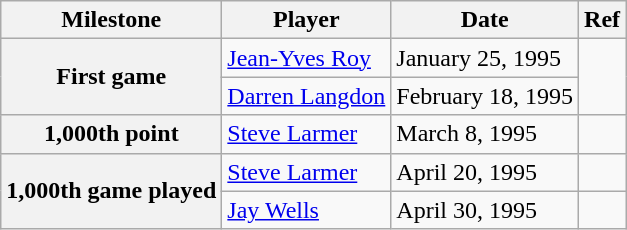<table class="wikitable">
<tr>
<th scope="col">Milestone</th>
<th scope="col">Player</th>
<th scope="col">Date</th>
<th scope="col">Ref</th>
</tr>
<tr>
<th rowspan=2>First game</th>
<td><a href='#'>Jean-Yves Roy</a></td>
<td>January 25, 1995</td>
<td rowspan=2></td>
</tr>
<tr>
<td><a href='#'>Darren Langdon</a></td>
<td>February 18, 1995</td>
</tr>
<tr>
<th>1,000th point</th>
<td><a href='#'>Steve Larmer</a></td>
<td>March 8, 1995</td>
<td></td>
</tr>
<tr>
<th rowspan="2">1,000th game played</th>
<td><a href='#'>Steve Larmer</a></td>
<td>April 20, 1995</td>
<td></td>
</tr>
<tr>
<td><a href='#'>Jay Wells</a></td>
<td>April 30, 1995</td>
<td></td>
</tr>
</table>
